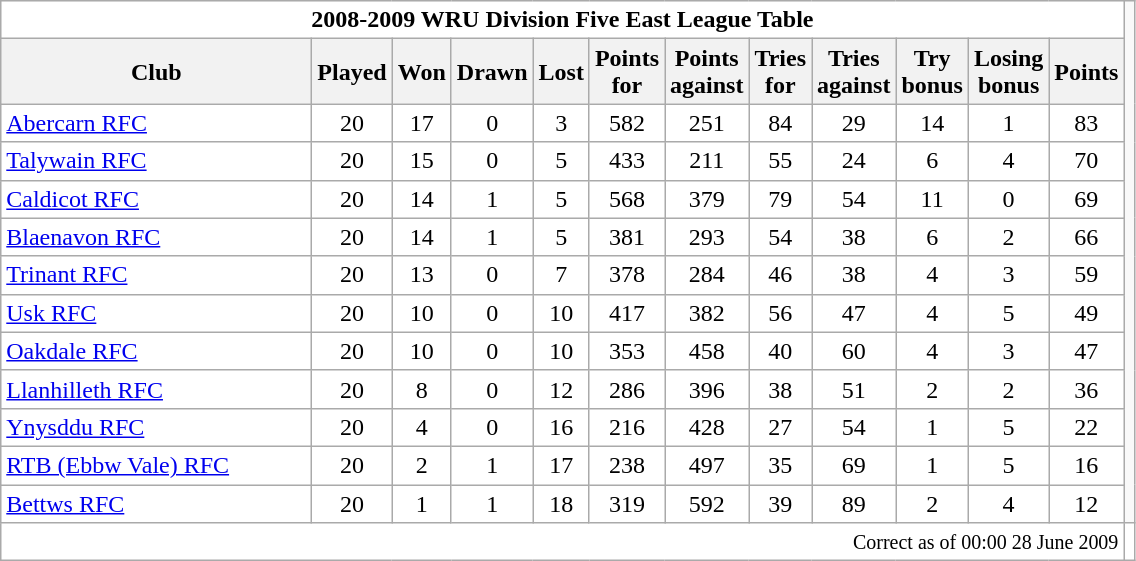<table class="wikitable" style="float:left; margin-right:15px; text-align: center;">
<tr>
<td colspan="12" bgcolor="#FFFFFF" cellpadding="0" cellspacing="0"><strong>2008-2009 WRU Division Five East League Table</strong></td>
</tr>
<tr>
<th bgcolor="#efefef" width="200">Club</th>
<th bgcolor="#efefef" width="20">Played</th>
<th bgcolor="#efefef" width="20">Won</th>
<th bgcolor="#efefef" width="20">Drawn</th>
<th bgcolor="#efefef" width="20">Lost</th>
<th bgcolor="#efefef" width="20">Points for</th>
<th bgcolor="#efefef" width="20">Points against</th>
<th bgcolor="#efefef" width="20">Tries for</th>
<th bgcolor="#efefef" width="20">Tries against</th>
<th bgcolor="#efefef" width="20">Try bonus</th>
<th bgcolor="#efefef" width="20">Losing bonus</th>
<th bgcolor="#efefef" width="20">Points</th>
</tr>
<tr bgcolor=#ffffff align=center>
<td align=left><a href='#'>Abercarn RFC</a></td>
<td>20</td>
<td>17</td>
<td>0</td>
<td>3</td>
<td>582</td>
<td>251</td>
<td>84</td>
<td>29</td>
<td>14</td>
<td>1</td>
<td>83</td>
</tr>
<tr bgcolor=#ffffff align=center>
<td align=left><a href='#'>Talywain RFC</a></td>
<td>20</td>
<td>15</td>
<td>0</td>
<td>5</td>
<td>433</td>
<td>211</td>
<td>55</td>
<td>24</td>
<td>6</td>
<td>4</td>
<td>70</td>
</tr>
<tr bgcolor=#ffffff align=center>
<td align=left><a href='#'>Caldicot RFC</a></td>
<td>20</td>
<td>14</td>
<td>1</td>
<td>5</td>
<td>568</td>
<td>379</td>
<td>79</td>
<td>54</td>
<td>11</td>
<td>0</td>
<td>69</td>
</tr>
<tr bgcolor=#ffffff align=center>
<td align=left><a href='#'>Blaenavon RFC</a></td>
<td>20</td>
<td>14</td>
<td>1</td>
<td>5</td>
<td>381</td>
<td>293</td>
<td>54</td>
<td>38</td>
<td>6</td>
<td>2</td>
<td>66</td>
</tr>
<tr bgcolor=#ffffff align=center>
<td align=left><a href='#'>Trinant RFC</a></td>
<td>20</td>
<td>13</td>
<td>0</td>
<td>7</td>
<td>378</td>
<td>284</td>
<td>46</td>
<td>38</td>
<td>4</td>
<td>3</td>
<td>59</td>
</tr>
<tr bgcolor=#ffffff align=center>
<td align=left><a href='#'>Usk RFC</a></td>
<td>20</td>
<td>10</td>
<td>0</td>
<td>10</td>
<td>417</td>
<td>382</td>
<td>56</td>
<td>47</td>
<td>4</td>
<td>5</td>
<td>49</td>
</tr>
<tr bgcolor=#ffffff align=center>
<td align=left><a href='#'>Oakdale RFC</a></td>
<td>20</td>
<td>10</td>
<td>0</td>
<td>10</td>
<td>353</td>
<td>458</td>
<td>40</td>
<td>60</td>
<td>4</td>
<td>3</td>
<td>47</td>
</tr>
<tr bgcolor=#ffffff align=center>
<td align=left><a href='#'>Llanhilleth RFC</a></td>
<td>20</td>
<td>8</td>
<td>0</td>
<td>12</td>
<td>286</td>
<td>396</td>
<td>38</td>
<td>51</td>
<td>2</td>
<td>2</td>
<td>36</td>
</tr>
<tr bgcolor=#ffffff align=center>
<td align=left><a href='#'>Ynysddu RFC</a></td>
<td>20</td>
<td>4</td>
<td>0</td>
<td>16</td>
<td>216</td>
<td>428</td>
<td>27</td>
<td>54</td>
<td>1</td>
<td>5</td>
<td>22</td>
</tr>
<tr bgcolor=#ffffff align=center>
<td align=left><a href='#'>RTB (Ebbw Vale) RFC</a></td>
<td>20</td>
<td>2</td>
<td>1</td>
<td>17</td>
<td>238</td>
<td>497</td>
<td>35</td>
<td>69</td>
<td>1</td>
<td>5</td>
<td>16</td>
</tr>
<tr bgcolor=#ffffff align=center>
<td align=left><a href='#'>Bettws RFC</a></td>
<td>20</td>
<td>1</td>
<td>1</td>
<td>18</td>
<td>319</td>
<td>592</td>
<td>39</td>
<td>89</td>
<td>2</td>
<td>4</td>
<td>12</td>
</tr>
<tr bgcolor=#ffffff align=center>
<td colspan="12" align="right" bgcolor="#FFFFFF" cellpadding="0" cellspacing="0"><small>Correct as of 00:00 28 June 2009</small></td>
<td></td>
</tr>
</table>
